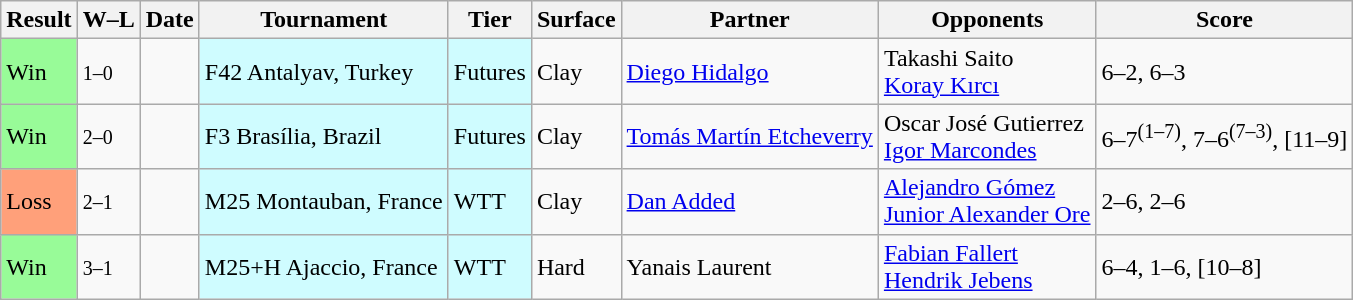<table class="sortable wikitable">
<tr>
<th>Result</th>
<th class="unsortable">W–L</th>
<th>Date</th>
<th>Tournament</th>
<th>Tier</th>
<th>Surface</th>
<th>Partner</th>
<th>Opponents</th>
<th class="unsortable">Score</th>
</tr>
<tr>
<td bgcolor=98fb98>Win</td>
<td><small>1–0</small></td>
<td></td>
<td style="background:#cffcff;">F42 Antalyav, Turkey</td>
<td style="background:#cffcff;">Futures</td>
<td>Clay</td>
<td> <a href='#'>Diego Hidalgo</a></td>
<td> Takashi Saito<br>  <a href='#'>Koray Kırcı</a></td>
<td>6–2, 6–3</td>
</tr>
<tr>
<td bgcolor=98fb98>Win</td>
<td><small>2–0</small></td>
<td></td>
<td style="background:#cffcff;">F3 Brasília, Brazil</td>
<td style="background:#cffcff;">Futures</td>
<td>Clay</td>
<td> <a href='#'>Tomás Martín Etcheverry</a></td>
<td> Oscar José Gutierrez<br>  <a href='#'>Igor Marcondes</a></td>
<td>6–7<sup>(1–7)</sup>, 7–6<sup>(7–3)</sup>, [11–9]</td>
</tr>
<tr>
<td bgcolor=ffa07a>Loss</td>
<td><small>2–1</small></td>
<td></td>
<td style="background:#cffcff;">M25 Montauban, France</td>
<td style="background:#cffcff;">WTT</td>
<td>Clay</td>
<td> <a href='#'>Dan Added</a></td>
<td> <a href='#'>Alejandro Gómez</a><br>  <a href='#'>Junior Alexander Ore</a></td>
<td>2–6, 2–6</td>
</tr>
<tr>
<td bgcolor=98fb98>Win</td>
<td><small>3–1</small></td>
<td></td>
<td style="background:#cffcff;">M25+H Ajaccio, France</td>
<td style="background:#cffcff;">WTT</td>
<td>Hard</td>
<td> Yanais Laurent</td>
<td> <a href='#'>Fabian Fallert</a><br>  <a href='#'>Hendrik Jebens</a></td>
<td>6–4, 1–6, [10–8]</td>
</tr>
</table>
